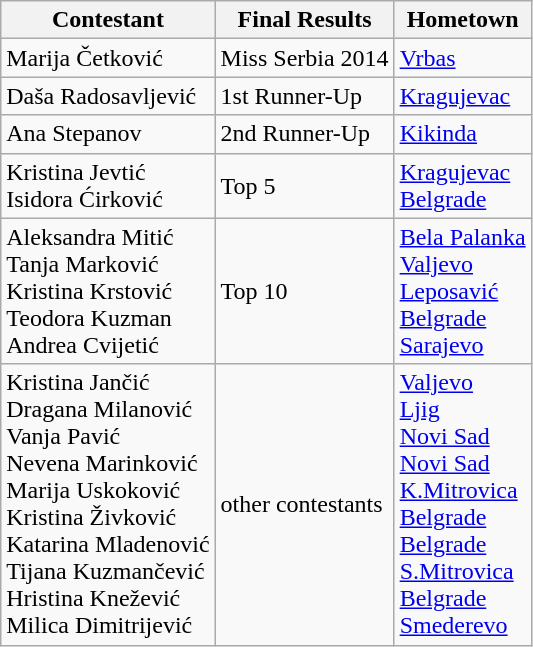<table class="wikitable sortable">
<tr>
<th>Contestant</th>
<th>Final Results</th>
<th>Hometown</th>
</tr>
<tr>
<td>Marija Četković</td>
<td>Miss Serbia 2014</td>
<td><a href='#'>Vrbas</a></td>
</tr>
<tr>
<td>Daša Radosavljević</td>
<td>1st Runner-Up</td>
<td><a href='#'>Kragujevac</a></td>
</tr>
<tr>
<td>Ana Stepanov</td>
<td>2nd Runner-Up</td>
<td><a href='#'>Kikinda</a></td>
</tr>
<tr>
<td>Kristina Jevtić <br>Isidora Ćirković</td>
<td>Top 5</td>
<td><a href='#'>Kragujevac</a>  <br><a href='#'>Belgrade</a></td>
</tr>
<tr>
<td>Aleksandra Mitić  <br> Tanja Marković<br>Kristina Krstović <br>Teodora Kuzman <br>Andrea Cvijetić</td>
<td>Top 10</td>
<td><a href='#'>Bela Palanka</a><br><a href='#'>Valjevo</a> <br><a href='#'>Leposavić</a> <br>  <a href='#'>Belgrade</a> <br><a href='#'>Sarajevo</a></td>
</tr>
<tr>
<td>Kristina Jančić <br> Dragana Milanović   <br> Vanja Pavić <br> Nevena Marinković <br>Marija Uskoković  <br> Kristina Živković <br>Katarina Mladenović<br>Tijana Kuzmančević<br>Hristina Knežević<br>Milica Dimitrijević</td>
<td>other contestants</td>
<td><a href='#'>Valjevo</a><br><a href='#'>Ljig</a>  <br> <a href='#'>Novi Sad</a> <br> <a href='#'>Novi Sad</a> <br> <a href='#'>K.Mitrovica</a>   <br> <a href='#'>Belgrade</a> <br><a href='#'>Belgrade</a> <br><a href='#'>S.Mitrovica</a> <br><a href='#'>Belgrade</a><br><a href='#'>Smederevo</a></td>
</tr>
</table>
